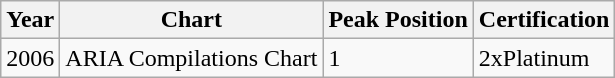<table class="wikitable">
<tr>
<th>Year</th>
<th>Chart</th>
<th>Peak Position</th>
<th>Certification</th>
</tr>
<tr>
<td>2006</td>
<td>ARIA Compilations Chart</td>
<td>1</td>
<td>2xPlatinum</td>
</tr>
</table>
